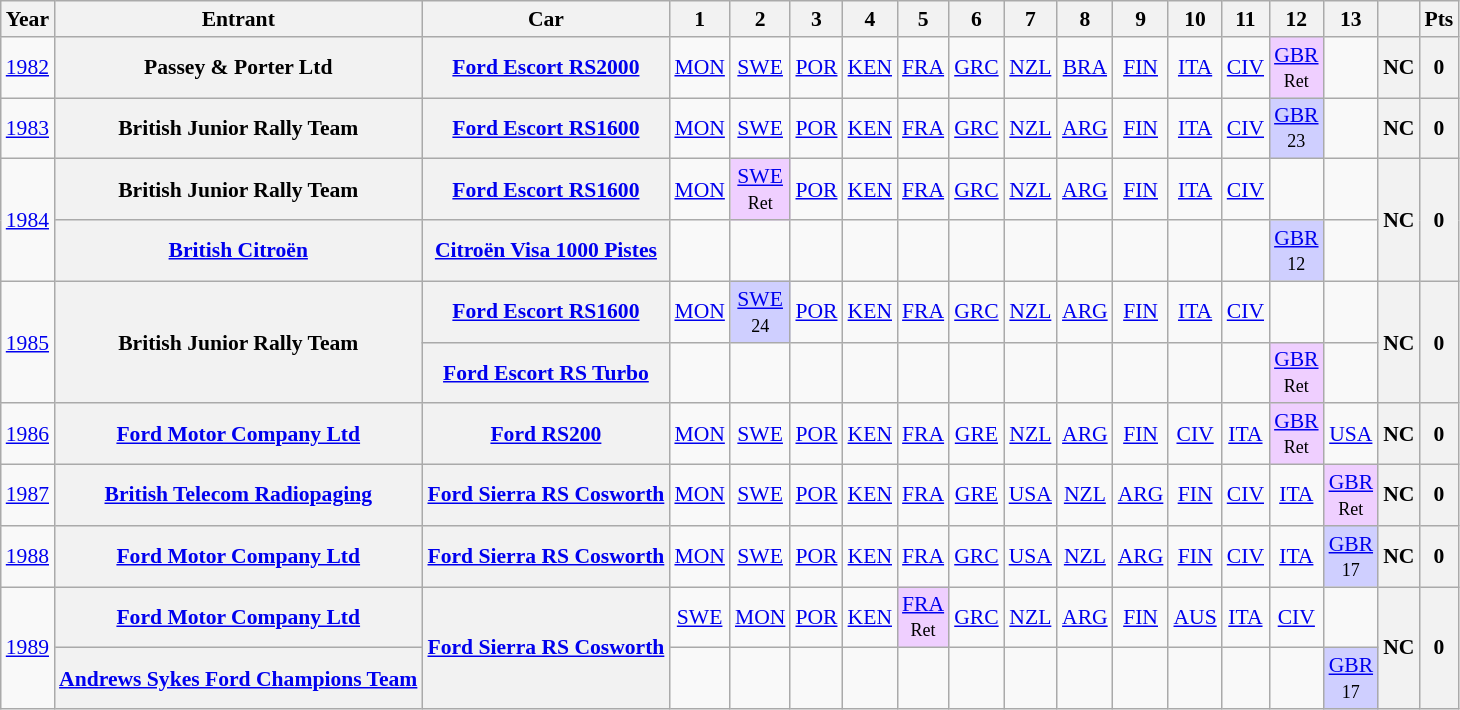<table class="wikitable" style="text-align:center; font-size:90%;">
<tr>
<th>Year</th>
<th>Entrant</th>
<th>Car</th>
<th>1</th>
<th>2</th>
<th>3</th>
<th>4</th>
<th>5</th>
<th>6</th>
<th>7</th>
<th>8</th>
<th>9</th>
<th>10</th>
<th>11</th>
<th>12</th>
<th>13</th>
<th></th>
<th>Pts</th>
</tr>
<tr>
<td><a href='#'>1982</a></td>
<th>Passey & Porter Ltd</th>
<th><a href='#'>Ford Escort RS2000</a></th>
<td><a href='#'>MON</a></td>
<td><a href='#'>SWE</a></td>
<td><a href='#'>POR</a></td>
<td><a href='#'>KEN</a></td>
<td><a href='#'>FRA</a></td>
<td><a href='#'>GRC</a></td>
<td><a href='#'>NZL</a></td>
<td><a href='#'>BRA</a></td>
<td><a href='#'>FIN</a></td>
<td><a href='#'>ITA</a></td>
<td><a href='#'>CIV</a></td>
<td style="background:#EFCFFF;"><a href='#'>GBR</a><br><small>Ret</small></td>
<td></td>
<th>NC</th>
<th>0</th>
</tr>
<tr>
<td><a href='#'>1983</a></td>
<th>British Junior Rally Team</th>
<th><a href='#'>Ford Escort RS1600</a></th>
<td><a href='#'>MON</a></td>
<td><a href='#'>SWE</a></td>
<td><a href='#'>POR</a></td>
<td><a href='#'>KEN</a></td>
<td><a href='#'>FRA</a></td>
<td><a href='#'>GRC</a></td>
<td><a href='#'>NZL</a></td>
<td><a href='#'>ARG</a></td>
<td><a href='#'>FIN</a></td>
<td><a href='#'>ITA</a></td>
<td><a href='#'>CIV</a></td>
<td style="background:#CFCFFF;"><a href='#'>GBR</a><br><small>23</small></td>
<td></td>
<th>NC</th>
<th>0</th>
</tr>
<tr>
<td rowspan=2><a href='#'>1984</a></td>
<th>British Junior Rally Team</th>
<th><a href='#'>Ford Escort RS1600</a></th>
<td><a href='#'>MON</a></td>
<td style="background:#EFCFFF;"><a href='#'>SWE</a><br><small>Ret</small></td>
<td><a href='#'>POR</a></td>
<td><a href='#'>KEN</a></td>
<td><a href='#'>FRA</a></td>
<td><a href='#'>GRC</a></td>
<td><a href='#'>NZL</a></td>
<td><a href='#'>ARG</a></td>
<td><a href='#'>FIN</a></td>
<td><a href='#'>ITA</a></td>
<td><a href='#'>CIV</a></td>
<td></td>
<td></td>
<th rowspan=2>NC</th>
<th rowspan=2>0</th>
</tr>
<tr>
<th><a href='#'>British Citroën</a></th>
<th><a href='#'>Citroën Visa 1000 Pistes</a></th>
<td></td>
<td></td>
<td></td>
<td></td>
<td></td>
<td></td>
<td></td>
<td></td>
<td></td>
<td></td>
<td></td>
<td style="background:#CFCFFF;"><a href='#'>GBR</a><br><small>12</small></td>
<td></td>
</tr>
<tr>
<td rowspan=2><a href='#'>1985</a></td>
<th rowspan=2>British Junior Rally Team</th>
<th><a href='#'>Ford Escort RS1600</a></th>
<td><a href='#'>MON</a></td>
<td style="background:#CFCFFF;"><a href='#'>SWE</a><br><small>24</small></td>
<td><a href='#'>POR</a></td>
<td><a href='#'>KEN</a></td>
<td><a href='#'>FRA</a></td>
<td><a href='#'>GRC</a></td>
<td><a href='#'>NZL</a></td>
<td><a href='#'>ARG</a></td>
<td><a href='#'>FIN</a></td>
<td><a href='#'>ITA</a></td>
<td><a href='#'>CIV</a></td>
<td></td>
<td></td>
<th rowspan=2>NC</th>
<th rowspan=2>0</th>
</tr>
<tr>
<th><a href='#'>Ford Escort RS Turbo</a></th>
<td></td>
<td></td>
<td></td>
<td></td>
<td></td>
<td></td>
<td></td>
<td></td>
<td></td>
<td></td>
<td></td>
<td style="background:#EFCFFF;"><a href='#'>GBR</a><br><small>Ret</small></td>
<td></td>
</tr>
<tr>
<td><a href='#'>1986</a></td>
<th><a href='#'>Ford Motor Company Ltd</a></th>
<th><a href='#'>Ford RS200</a></th>
<td><a href='#'>MON</a></td>
<td><a href='#'>SWE</a></td>
<td><a href='#'>POR</a></td>
<td><a href='#'>KEN</a></td>
<td><a href='#'>FRA</a></td>
<td><a href='#'>GRE</a></td>
<td><a href='#'>NZL</a></td>
<td><a href='#'>ARG</a></td>
<td><a href='#'>FIN</a></td>
<td><a href='#'>CIV</a></td>
<td><a href='#'>ITA</a></td>
<td style="background:#EFCFFF;"><a href='#'>GBR</a><br><small>Ret</small></td>
<td><a href='#'>USA</a></td>
<th>NC</th>
<th>0</th>
</tr>
<tr>
<td><a href='#'>1987</a></td>
<th><a href='#'>British Telecom Radiopaging</a></th>
<th><a href='#'>Ford Sierra RS Cosworth</a></th>
<td><a href='#'>MON</a></td>
<td><a href='#'>SWE</a></td>
<td><a href='#'>POR</a></td>
<td><a href='#'>KEN</a></td>
<td><a href='#'>FRA</a></td>
<td><a href='#'>GRE</a></td>
<td><a href='#'>USA</a></td>
<td><a href='#'>NZL</a></td>
<td><a href='#'>ARG</a></td>
<td><a href='#'>FIN</a></td>
<td><a href='#'>CIV</a></td>
<td><a href='#'>ITA</a></td>
<td style="background:#EFCFFF;"><a href='#'>GBR</a><br><small>Ret</small></td>
<th>NC</th>
<th>0</th>
</tr>
<tr>
<td><a href='#'>1988</a></td>
<th><a href='#'>Ford Motor Company Ltd</a></th>
<th><a href='#'>Ford Sierra RS Cosworth</a></th>
<td><a href='#'>MON</a></td>
<td><a href='#'>SWE</a></td>
<td><a href='#'>POR</a></td>
<td><a href='#'>KEN</a></td>
<td><a href='#'>FRA</a></td>
<td><a href='#'>GRC</a></td>
<td><a href='#'>USA</a></td>
<td><a href='#'>NZL</a></td>
<td><a href='#'>ARG</a></td>
<td><a href='#'>FIN</a></td>
<td><a href='#'>CIV</a></td>
<td><a href='#'>ITA</a></td>
<td style="background:#CFCFFF;"><a href='#'>GBR</a><br><small>17</small></td>
<th>NC</th>
<th>0</th>
</tr>
<tr>
<td rowspan=2><a href='#'>1989</a></td>
<th><a href='#'>Ford Motor Company Ltd</a></th>
<th rowspan=2><a href='#'>Ford Sierra RS Cosworth</a></th>
<td><a href='#'>SWE</a></td>
<td><a href='#'>MON</a></td>
<td><a href='#'>POR</a></td>
<td><a href='#'>KEN</a></td>
<td style="background:#EFCFFF;"><a href='#'>FRA</a><br><small>Ret</small></td>
<td><a href='#'>GRC</a></td>
<td><a href='#'>NZL</a></td>
<td><a href='#'>ARG</a></td>
<td><a href='#'>FIN</a></td>
<td><a href='#'>AUS</a></td>
<td><a href='#'>ITA</a></td>
<td><a href='#'>CIV</a></td>
<td></td>
<th rowspan=2>NC</th>
<th rowspan=2>0</th>
</tr>
<tr>
<th><a href='#'>Andrews Sykes Ford Champions Team</a></th>
<td></td>
<td></td>
<td></td>
<td></td>
<td></td>
<td></td>
<td></td>
<td></td>
<td></td>
<td></td>
<td></td>
<td></td>
<td style="background:#CFCFFF;"><a href='#'>GBR</a><br><small>17</small></td>
</tr>
</table>
